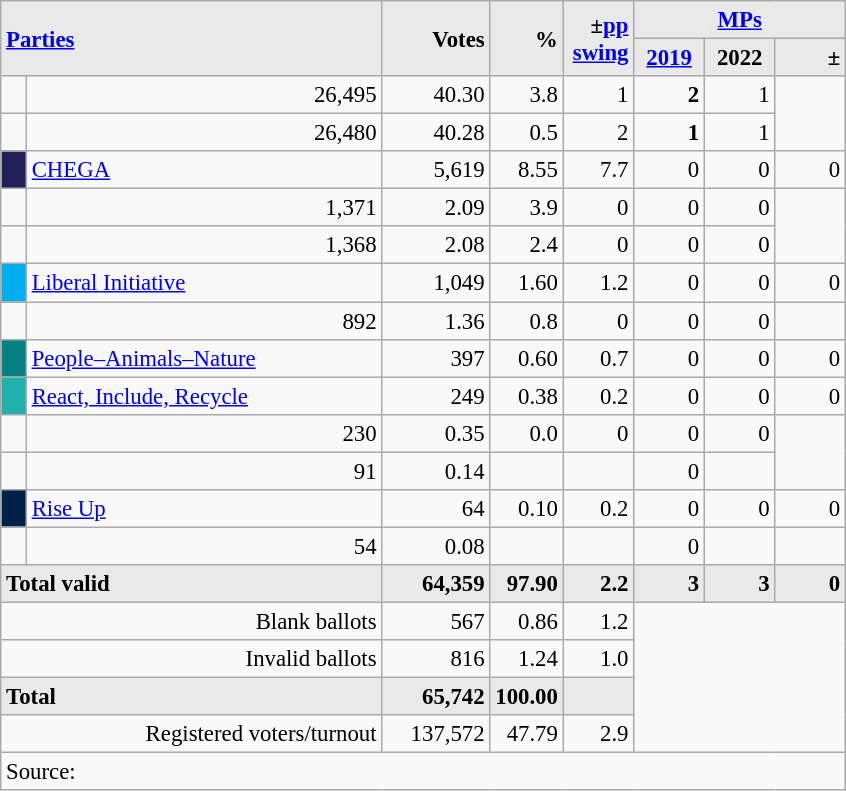<table class="wikitable" style="text-align:right; font-size:95%;">
<tr>
<th rowspan="2" colspan="2" style="background:#e9e9e9; text-align:left;" alignleft><a href='#'>Parties</a></th>
<th rowspan="2" style="background:#e9e9e9; text-align:right;">Votes</th>
<th rowspan="2" style="background:#e9e9e9; text-align:right;">%</th>
<th rowspan="2" style="background:#e9e9e9; text-align:right;">±<a href='#'>pp</a> <a href='#'>swing</a></th>
<th colspan="3" style="background:#e9e9e9; text-align:center;"><a href='#'>MPs</a></th>
</tr>
<tr style="background-color:#E9E9E9">
<th style="background-color:#E9E9E9;text-align:center;"><a href='#'>2019</a></th>
<th style="background-color:#E9E9E9;text-align:center;">2022</th>
<th style="background:#e9e9e9; text-align:right;">±</th>
</tr>
<tr>
<td></td>
<td>26,495</td>
<td>40.30</td>
<td>3.8</td>
<td>1</td>
<td><strong>2</strong></td>
<td>1</td>
</tr>
<tr>
<td></td>
<td>26,480</td>
<td>40.28</td>
<td>0.5</td>
<td>2</td>
<td><strong>1</strong></td>
<td>1</td>
</tr>
<tr>
<td style="width: 10px" bgcolor="#202056" align="center"></td>
<td align="left"><a href='#'>CHEGA</a></td>
<td>5,619</td>
<td>8.55</td>
<td>7.7</td>
<td>0</td>
<td>0</td>
<td>0</td>
</tr>
<tr>
<td></td>
<td>1,371</td>
<td>2.09</td>
<td>3.9</td>
<td>0</td>
<td>0</td>
<td>0</td>
</tr>
<tr>
<td></td>
<td>1,368</td>
<td>2.08</td>
<td>2.4</td>
<td>0</td>
<td>0</td>
<td>0</td>
</tr>
<tr>
<td style="width: 10px" bgcolor="#00ADEF" align="center"></td>
<td align="left"><a href='#'>Liberal Initiative</a></td>
<td>1,049</td>
<td>1.60</td>
<td>1.2</td>
<td>0</td>
<td>0</td>
<td>0</td>
</tr>
<tr>
<td></td>
<td>892</td>
<td>1.36</td>
<td>0.8</td>
<td>0</td>
<td>0</td>
<td>0</td>
</tr>
<tr>
<td style="width: 10px" bgcolor="teal" align="center"></td>
<td align="left"><a href='#'>People–Animals–Nature</a></td>
<td>397</td>
<td>0.60</td>
<td>0.7</td>
<td>0</td>
<td>0</td>
<td>0</td>
</tr>
<tr>
<td style="width: 10px" bgcolor="LightSeaGreen" align="center"></td>
<td align="left"><a href='#'>React, Include, Recycle</a></td>
<td>249</td>
<td>0.38</td>
<td>0.2</td>
<td>0</td>
<td>0</td>
<td>0</td>
</tr>
<tr>
<td></td>
<td>230</td>
<td>0.35</td>
<td>0.0</td>
<td>0</td>
<td>0</td>
<td>0</td>
</tr>
<tr>
<td></td>
<td>91</td>
<td>0.14</td>
<td></td>
<td></td>
<td>0</td>
<td></td>
</tr>
<tr>
<td style="width: 10px" bgcolor="#002147" align="center"></td>
<td align="left"><a href='#'>Rise Up</a></td>
<td>64</td>
<td>0.10</td>
<td>0.2</td>
<td>0</td>
<td>0</td>
<td>0</td>
</tr>
<tr>
<td></td>
<td>54</td>
<td>0.08</td>
<td></td>
<td></td>
<td>0</td>
<td></td>
</tr>
<tr>
<td colspan=2 width="247" align=left style="background-color:#E9E9E9"><strong>Total valid</strong></td>
<td width="65" align="right" style="background-color:#E9E9E9"><strong>64,359</strong></td>
<td width="40" align="right" style="background-color:#E9E9E9"><strong>97.90</strong></td>
<td width="40" align="right" style="background-color:#E9E9E9"><strong>2.2</strong></td>
<td width="40" align="right" style="background-color:#E9E9E9"><strong>3</strong></td>
<td width="40" align="right" style="background-color:#E9E9E9"><strong>3</strong></td>
<td width="40" align="right" style="background-color:#E9E9E9"><strong>0</strong></td>
</tr>
<tr>
<td colspan=2>Blank ballots</td>
<td>567</td>
<td>0.86</td>
<td>1.2</td>
<td colspan=4 rowspan=4></td>
</tr>
<tr>
<td colspan=2>Invalid ballots</td>
<td>816</td>
<td>1.24</td>
<td>1.0</td>
</tr>
<tr>
<td colspan=2 align=left style="background-color:#E9E9E9"><strong>Total</strong></td>
<td width="50" align="right" style="background-color:#E9E9E9"><strong>65,742</strong></td>
<td width="40" align="right" style="background-color:#E9E9E9"><strong>100.00</strong></td>
<td width="40" align="right" style="background-color:#E9E9E9"></td>
</tr>
<tr>
<td colspan=2>Registered voters/turnout</td>
<td>137,572</td>
<td>47.79</td>
<td>2.9</td>
</tr>
<tr>
<td colspan=11 align=left>Source: </td>
</tr>
</table>
